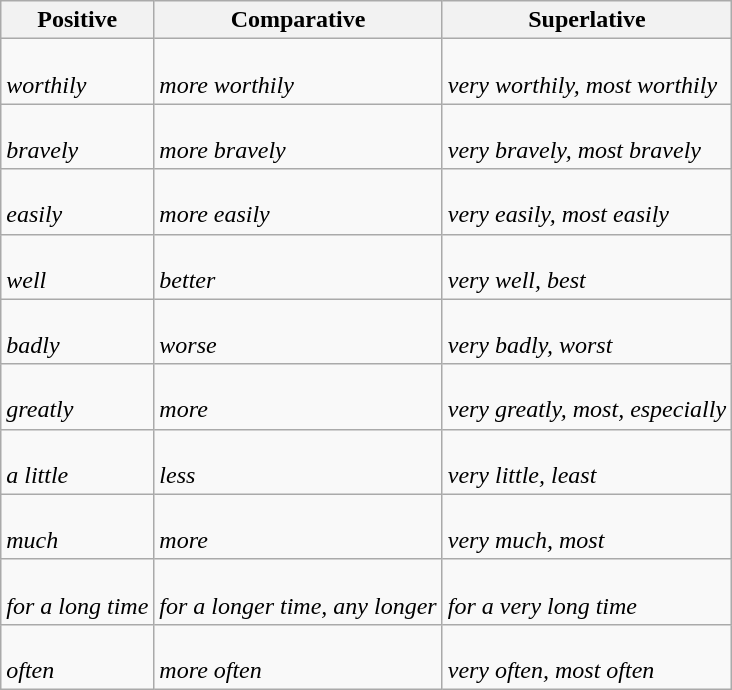<table class="wikitable">
<tr>
<th>Positive</th>
<th>Comparative</th>
<th>Superlative</th>
</tr>
<tr>
<td><strong></strong><br><em>worthily</em></td>
<td><strong></strong><br><em>more worthily</em></td>
<td><strong></strong><br><em>very worthily, most worthily</em></td>
</tr>
<tr>
<td><strong></strong><br><em>bravely</em></td>
<td><strong></strong><br><em>more bravely</em></td>
<td><strong></strong><br><em>very bravely, most bravely</em></td>
</tr>
<tr>
<td><strong></strong><br><em>easily</em></td>
<td><strong></strong><br><em>more easily</em></td>
<td><strong></strong><br><em>very easily, most easily</em></td>
</tr>
<tr>
<td><strong></strong><br><em>well</em></td>
<td><strong></strong><br><em>better</em></td>
<td><strong></strong><br><em>very well, best</em></td>
</tr>
<tr>
<td><strong></strong><br><em>badly</em></td>
<td><strong></strong><br><em>worse</em></td>
<td><strong></strong><br><em>very badly, worst</em></td>
</tr>
<tr>
<td><strong></strong><br><em>greatly</em></td>
<td><strong></strong><br><em>more</em></td>
<td><strong></strong><br><em>very greatly, most, especially</em></td>
</tr>
<tr>
<td><strong></strong><br><em>a little</em></td>
<td><strong></strong><br><em>less</em></td>
<td><strong></strong><br><em>very little, least</em></td>
</tr>
<tr>
<td><strong></strong><br><em>much</em></td>
<td><strong></strong><br><em>more</em></td>
<td><strong></strong><br><em>very much, most</em></td>
</tr>
<tr>
<td><strong></strong><br><em>for a long time</em></td>
<td><strong></strong><br><em>for a longer time, any longer</em></td>
<td><strong></strong><br><em>for a very long time</em></td>
</tr>
<tr>
<td><strong></strong><br><em>often</em></td>
<td><strong></strong><br><em>more often</em></td>
<td><strong></strong><br><em>very often, most often</em></td>
</tr>
</table>
